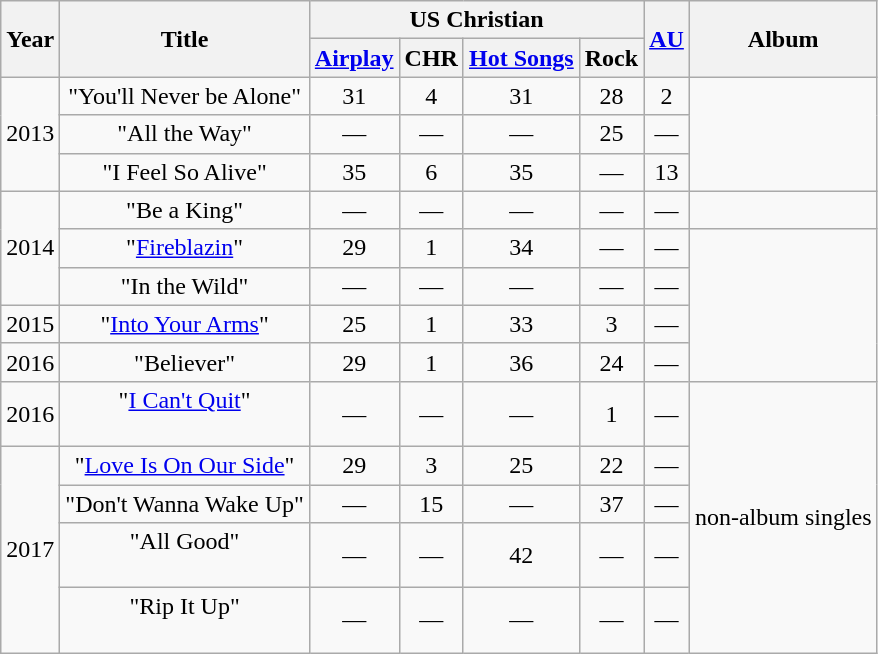<table class="wikitable" style="text-align:center">
<tr>
<th rowspan="2">Year</th>
<th rowspan="2">Title</th>
<th colspan="4">US Christian</th>
<th rowspan="2"><a href='#'>AU</a><br></th>
<th rowspan="2">Album</th>
</tr>
<tr>
<th><a href='#'>Airplay</a><br></th>
<th>CHR<br></th>
<th><a href='#'>Hot Songs</a><br></th>
<th>Rock<br></th>
</tr>
<tr>
<td rowspan="3">2013</td>
<td>"You'll Never be Alone"</td>
<td>31</td>
<td>4</td>
<td>31</td>
<td>28</td>
<td>2</td>
<td rowspan="3"></td>
</tr>
<tr>
<td>"All the Way"</td>
<td>—</td>
<td>—</td>
<td>—</td>
<td>25</td>
<td>—</td>
</tr>
<tr>
<td>"I Feel So Alive"</td>
<td>35</td>
<td>6</td>
<td>35</td>
<td>—</td>
<td>13</td>
</tr>
<tr>
<td rowspan="3">2014</td>
<td>"Be a King"</td>
<td>—</td>
<td>—</td>
<td>—</td>
<td>—</td>
<td>—</td>
<td></td>
</tr>
<tr>
<td>"<a href='#'>Fireblazin</a>"</td>
<td>29</td>
<td>1</td>
<td>34</td>
<td>—</td>
<td>—</td>
<td rowspan="4"></td>
</tr>
<tr>
<td>"In the Wild"</td>
<td>—</td>
<td>—</td>
<td>—</td>
<td>—</td>
<td>—</td>
</tr>
<tr>
<td>2015</td>
<td>"<a href='#'>Into Your Arms</a>"</td>
<td>25</td>
<td>1</td>
<td>33</td>
<td>3</td>
<td>—</td>
</tr>
<tr>
<td>2016</td>
<td>"Believer"</td>
<td>29</td>
<td>1</td>
<td>36</td>
<td>24</td>
<td>—</td>
</tr>
<tr>
<td>2016</td>
<td>"<a href='#'>I Can't Quit</a>"<br><br></td>
<td>—</td>
<td>—</td>
<td>—</td>
<td>1</td>
<td>—</td>
<td rowspan="5">non-album singles</td>
</tr>
<tr>
<td rowspan="4">2017</td>
<td>"<a href='#'>Love Is On Our Side</a>"</td>
<td>29</td>
<td>3</td>
<td>25</td>
<td>22</td>
<td>—</td>
</tr>
<tr>
<td>"Don't Wanna Wake Up"</td>
<td>—</td>
<td>15</td>
<td>—</td>
<td>37</td>
<td>—</td>
</tr>
<tr>
<td>"All Good"<br><br></td>
<td>—</td>
<td>—</td>
<td>42</td>
<td>—</td>
<td>—</td>
</tr>
<tr>
<td>"Rip It Up"<br><br></td>
<td>—</td>
<td>—</td>
<td>—</td>
<td>—</td>
<td>—</td>
</tr>
</table>
